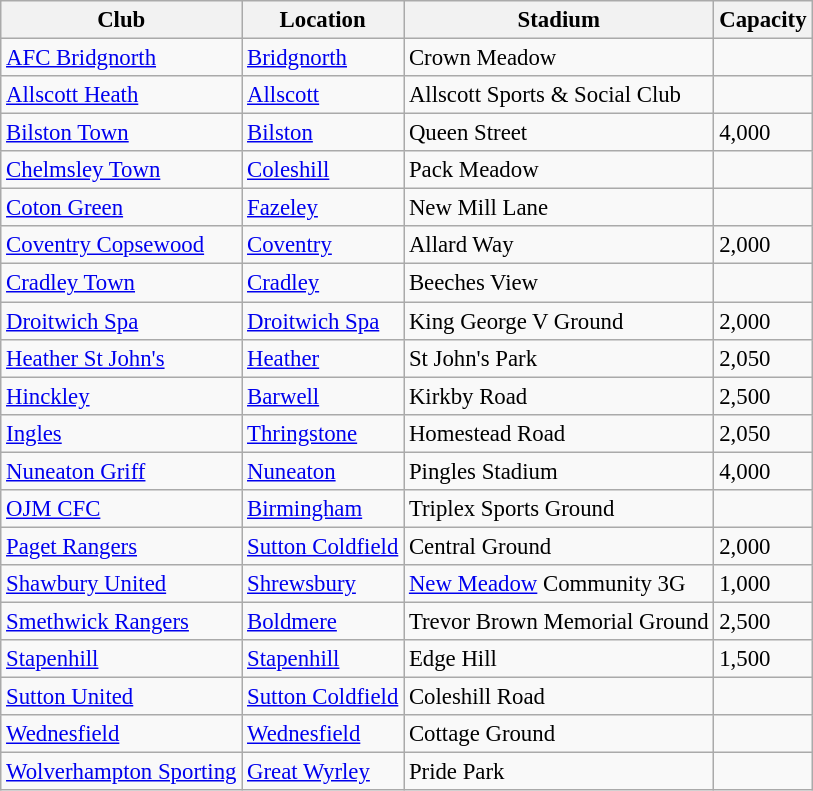<table class="wikitable sortable" style="font-size:95%">
<tr>
<th>Club</th>
<th>Location</th>
<th>Stadium</th>
<th>Capacity</th>
</tr>
<tr>
<td><a href='#'>AFC Bridgnorth</a></td>
<td><a href='#'>Bridgnorth</a></td>
<td>Crown Meadow</td>
<td></td>
</tr>
<tr>
<td><a href='#'>Allscott Heath</a></td>
<td><a href='#'>Allscott</a></td>
<td>Allscott Sports & Social Club</td>
<td></td>
</tr>
<tr>
<td><a href='#'>Bilston Town</a></td>
<td><a href='#'>Bilston</a></td>
<td>Queen Street</td>
<td>4,000</td>
</tr>
<tr>
<td><a href='#'>Chelmsley Town</a></td>
<td><a href='#'>Coleshill</a></td>
<td>Pack Meadow</td>
<td></td>
</tr>
<tr>
<td><a href='#'>Coton Green</a></td>
<td><a href='#'>Fazeley</a></td>
<td>New Mill Lane</td>
<td></td>
</tr>
<tr>
<td><a href='#'>Coventry Copsewood</a></td>
<td><a href='#'>Coventry</a></td>
<td>Allard Way</td>
<td>2,000</td>
</tr>
<tr>
<td><a href='#'>Cradley Town</a></td>
<td><a href='#'>Cradley</a></td>
<td>Beeches View</td>
<td></td>
</tr>
<tr>
<td><a href='#'>Droitwich Spa</a></td>
<td><a href='#'>Droitwich Spa</a></td>
<td>King George V Ground</td>
<td>2,000</td>
</tr>
<tr>
<td><a href='#'>Heather St John's</a></td>
<td><a href='#'>Heather</a></td>
<td>St John's Park</td>
<td>2,050</td>
</tr>
<tr>
<td><a href='#'>Hinckley</a></td>
<td><a href='#'>Barwell</a></td>
<td>Kirkby Road</td>
<td>2,500</td>
</tr>
<tr>
<td><a href='#'>Ingles</a></td>
<td><a href='#'>Thringstone</a></td>
<td>Homestead Road</td>
<td>2,050</td>
</tr>
<tr>
<td><a href='#'>Nuneaton Griff</a></td>
<td><a href='#'>Nuneaton</a></td>
<td>Pingles Stadium</td>
<td>4,000</td>
</tr>
<tr>
<td><a href='#'>OJM CFC</a></td>
<td><a href='#'>Birmingham</a> </td>
<td>Triplex Sports Ground</td>
<td></td>
</tr>
<tr>
<td><a href='#'>Paget Rangers</a></td>
<td><a href='#'>Sutton Coldfield</a></td>
<td>Central Ground</td>
<td>2,000</td>
</tr>
<tr>
<td><a href='#'>Shawbury United</a></td>
<td><a href='#'>Shrewsbury</a></td>
<td><a href='#'>New Meadow</a> Community 3G</td>
<td>1,000</td>
</tr>
<tr>
<td><a href='#'>Smethwick Rangers</a></td>
<td><a href='#'>Boldmere</a></td>
<td>Trevor Brown Memorial Ground</td>
<td>2,500</td>
</tr>
<tr>
<td><a href='#'>Stapenhill</a></td>
<td><a href='#'>Stapenhill</a></td>
<td>Edge Hill</td>
<td>1,500</td>
</tr>
<tr>
<td><a href='#'>Sutton United</a></td>
<td><a href='#'>Sutton Coldfield</a></td>
<td>Coleshill Road</td>
<td></td>
</tr>
<tr>
<td><a href='#'>Wednesfield</a></td>
<td><a href='#'>Wednesfield</a></td>
<td>Cottage Ground</td>
<td></td>
</tr>
<tr>
<td><a href='#'>Wolverhampton Sporting</a></td>
<td><a href='#'>Great Wyrley</a></td>
<td>Pride Park</td>
<td></td>
</tr>
</table>
